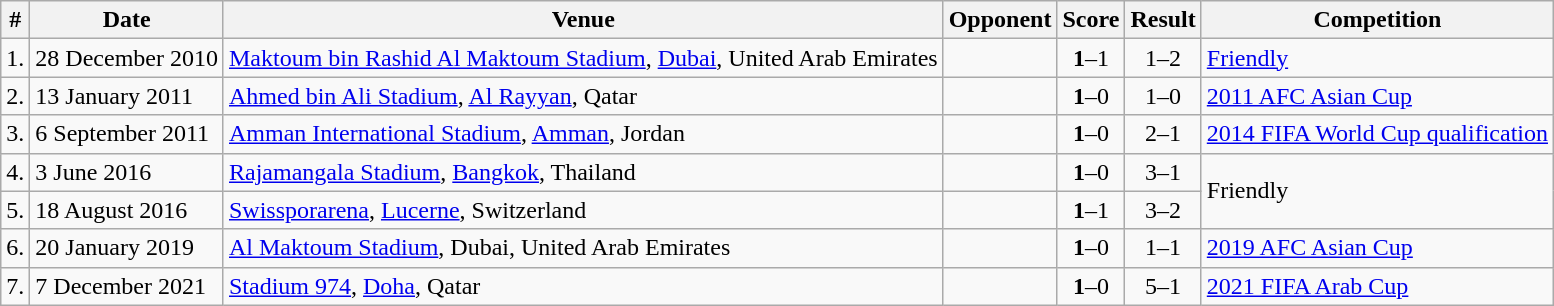<table class="wikitable">
<tr>
<th>#</th>
<th>Date</th>
<th>Venue</th>
<th>Opponent</th>
<th>Score</th>
<th>Result</th>
<th>Competition</th>
</tr>
<tr>
<td>1.</td>
<td>28 December 2010</td>
<td><a href='#'>Maktoum bin Rashid Al Maktoum Stadium</a>, <a href='#'>Dubai</a>, United Arab Emirates</td>
<td></td>
<td align=center><strong>1</strong>–1</td>
<td align=center>1–2</td>
<td><a href='#'>Friendly</a></td>
</tr>
<tr>
<td>2.</td>
<td>13 January 2011</td>
<td><a href='#'>Ahmed bin Ali Stadium</a>, <a href='#'>Al Rayyan</a>, Qatar</td>
<td></td>
<td align=center><strong>1</strong>–0</td>
<td align=center>1–0</td>
<td><a href='#'>2011 AFC Asian Cup</a></td>
</tr>
<tr>
<td>3.</td>
<td>6 September 2011</td>
<td><a href='#'>Amman International Stadium</a>, <a href='#'>Amman</a>, Jordan</td>
<td></td>
<td align=center><strong>1</strong>–0</td>
<td align=center>2–1</td>
<td><a href='#'>2014 FIFA World Cup qualification</a></td>
</tr>
<tr>
<td>4.</td>
<td>3 June 2016</td>
<td><a href='#'>Rajamangala Stadium</a>, <a href='#'>Bangkok</a>, Thailand</td>
<td></td>
<td align=center><strong>1</strong>–0</td>
<td align=center>3–1</td>
<td rowspan=2>Friendly</td>
</tr>
<tr>
<td>5.</td>
<td>18 August 2016</td>
<td><a href='#'>Swissporarena</a>, <a href='#'>Lucerne</a>, Switzerland</td>
<td></td>
<td align=center><strong>1</strong>–1</td>
<td align=center>3–2</td>
</tr>
<tr>
<td>6.</td>
<td>20 January 2019</td>
<td><a href='#'>Al Maktoum Stadium</a>, Dubai, United Arab Emirates</td>
<td></td>
<td align=center><strong>1</strong>–0</td>
<td align=center>1–1 </td>
<td><a href='#'>2019 AFC Asian Cup</a></td>
</tr>
<tr>
<td>7.</td>
<td>7 December 2021</td>
<td><a href='#'>Stadium 974</a>, <a href='#'>Doha</a>, Qatar</td>
<td></td>
<td align=center><strong>1</strong>–0</td>
<td align=center>5–1</td>
<td><a href='#'>2021 FIFA Arab Cup</a></td>
</tr>
</table>
